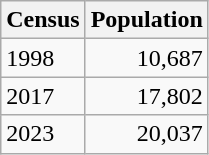<table class="wikitable">
<tr>
<th>Census</th>
<th>Population</th>
</tr>
<tr>
<td>1998</td>
<td style="text-align:right">10,687</td>
</tr>
<tr>
<td>2017</td>
<td style="text-align:right">17,802</td>
</tr>
<tr>
<td>2023</td>
<td style="text-align:right">20,037</td>
</tr>
</table>
